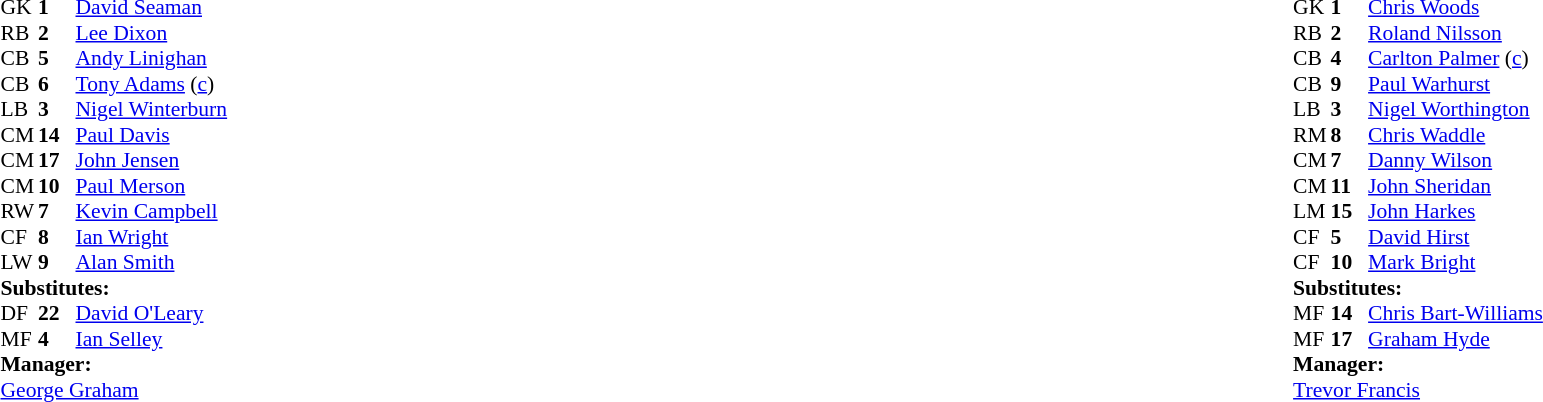<table style="width:100%">
<tr>
<td valign="top" width="40%"><br><table style="font-size:90%" cellspacing="0" cellpadding="0">
<tr>
<th width="25"></th>
<th width="25"></th>
</tr>
<tr>
<td>GK</td>
<td><strong>1</strong></td>
<td> <a href='#'>David Seaman</a></td>
</tr>
<tr>
<td>RB</td>
<td><strong>2</strong></td>
<td> <a href='#'>Lee Dixon</a></td>
</tr>
<tr>
<td>CB</td>
<td><strong>5</strong></td>
<td> <a href='#'>Andy Linighan</a></td>
</tr>
<tr>
<td>CB</td>
<td><strong>6</strong></td>
<td> <a href='#'>Tony Adams</a> (<a href='#'>c</a>)</td>
</tr>
<tr>
<td>LB</td>
<td><strong>3</strong></td>
<td> <a href='#'>Nigel Winterburn</a></td>
</tr>
<tr>
<td>CM</td>
<td><strong>14</strong></td>
<td> <a href='#'>Paul Davis</a></td>
</tr>
<tr>
<td>CM</td>
<td><strong>17</strong></td>
<td> <a href='#'>John Jensen</a></td>
</tr>
<tr>
<td>CM</td>
<td><strong>10</strong></td>
<td> <a href='#'>Paul Merson</a></td>
</tr>
<tr>
<td>RW</td>
<td><strong>7</strong></td>
<td> <a href='#'>Kevin Campbell</a></td>
</tr>
<tr>
<td>CF</td>
<td><strong>8</strong></td>
<td> <a href='#'>Ian Wright</a></td>
<td></td>
<td></td>
</tr>
<tr>
<td>LW</td>
<td><strong>9</strong></td>
<td> <a href='#'>Alan Smith</a></td>
</tr>
<tr>
<td colspan=3><strong>Substitutes:</strong></td>
</tr>
<tr>
<td>DF</td>
<td><strong>22</strong></td>
<td> <a href='#'>David O'Leary</a></td>
<td></td>
<td></td>
</tr>
<tr>
<td>MF</td>
<td><strong>4</strong></td>
<td> <a href='#'>Ian Selley</a></td>
</tr>
<tr>
<td colspan=3><strong>Manager:</strong></td>
</tr>
<tr>
<td colspan="3"> <a href='#'>George Graham</a></td>
</tr>
</table>
</td>
<td valign="top"></td>
<td valign="top" width="50%"><br><table style="font-size:90%;margin:auto" cellspacing="0" cellpadding="0">
<tr>
<th width="25"></th>
<th width="25"></th>
</tr>
<tr>
<td>GK</td>
<td><strong>1</strong></td>
<td> <a href='#'>Chris Woods</a></td>
</tr>
<tr>
<td>RB</td>
<td><strong>2</strong></td>
<td> <a href='#'>Roland Nilsson</a></td>
<td></td>
<td></td>
</tr>
<tr>
<td>CB</td>
<td><strong>4</strong></td>
<td> <a href='#'>Carlton Palmer</a> (<a href='#'>c</a>)</td>
</tr>
<tr>
<td>CB</td>
<td><strong>9</strong></td>
<td> <a href='#'>Paul Warhurst</a></td>
</tr>
<tr>
<td>LB</td>
<td><strong>3</strong></td>
<td> <a href='#'>Nigel Worthington</a></td>
</tr>
<tr>
<td>RM</td>
<td><strong>8</strong></td>
<td> <a href='#'>Chris Waddle</a></td>
</tr>
<tr>
<td>CM</td>
<td><strong>7</strong></td>
<td> <a href='#'>Danny Wilson</a></td>
<td></td>
<td></td>
</tr>
<tr>
<td>CM</td>
<td><strong>11</strong></td>
<td> <a href='#'>John Sheridan</a></td>
</tr>
<tr>
<td>LM</td>
<td><strong>15</strong></td>
<td> <a href='#'>John Harkes</a></td>
</tr>
<tr>
<td>CF</td>
<td><strong>5</strong></td>
<td> <a href='#'>David Hirst</a></td>
</tr>
<tr>
<td>CF</td>
<td><strong>10</strong></td>
<td> <a href='#'>Mark Bright</a></td>
</tr>
<tr>
<td colspan=3><strong>Substitutes:</strong></td>
</tr>
<tr>
<td>MF</td>
<td><strong>14</strong></td>
<td> <a href='#'>Chris Bart-Williams</a></td>
<td></td>
<td></td>
</tr>
<tr>
<td>MF</td>
<td><strong>17</strong></td>
<td> <a href='#'>Graham Hyde</a></td>
<td></td>
<td></td>
</tr>
<tr>
<td colspan=3><strong>Manager:</strong></td>
</tr>
<tr>
<td colspan="3"> <a href='#'>Trevor Francis</a></td>
</tr>
</table>
</td>
</tr>
</table>
